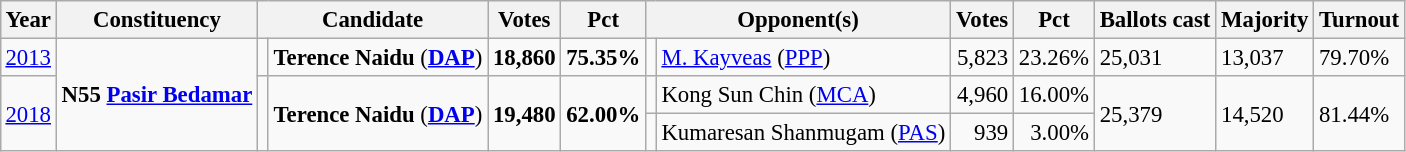<table class="wikitable" style="margin:0.5em ; font-size:95%">
<tr>
<th>Year</th>
<th>Constituency</th>
<th colspan=2>Candidate</th>
<th>Votes</th>
<th>Pct</th>
<th colspan=2>Opponent(s)</th>
<th>Votes</th>
<th>Pct</th>
<th>Ballots cast</th>
<th>Majority</th>
<th>Turnout</th>
</tr>
<tr>
<td><a href='#'>2013</a></td>
<td rowspan=3><strong>N55 <a href='#'>Pasir Bedamar</a></strong></td>
<td></td>
<td><strong>Terence Naidu</strong> (<a href='#'><strong>DAP</strong></a>)</td>
<td align="right"><strong>18,860</strong></td>
<td><strong>75.35%</strong></td>
<td></td>
<td><a href='#'>M. Kayveas</a> (<a href='#'>PPP</a>)</td>
<td align="right">5,823</td>
<td>23.26%</td>
<td>25,031</td>
<td>13,037</td>
<td>79.70%</td>
</tr>
<tr>
<td rowspan="2"><a href='#'>2018</a></td>
<td rowspan="2" ></td>
<td rowspan="2"><strong>Terence Naidu</strong> (<a href='#'><strong>DAP</strong></a>)</td>
<td rowspan="2" align="right"><strong>19,480</strong></td>
<td rowspan="2"><strong>62.00%</strong></td>
<td></td>
<td>Kong Sun Chin (<a href='#'>MCA</a>)</td>
<td align="right">4,960</td>
<td>16.00%</td>
<td rowspan="2">25,379</td>
<td rowspan="2">14,520</td>
<td rowspan="2">81.44%</td>
</tr>
<tr>
<td></td>
<td>Kumaresan Shanmugam (<a href='#'>PAS</a>)</td>
<td align="right">939</td>
<td align="right">3.00%</td>
</tr>
</table>
